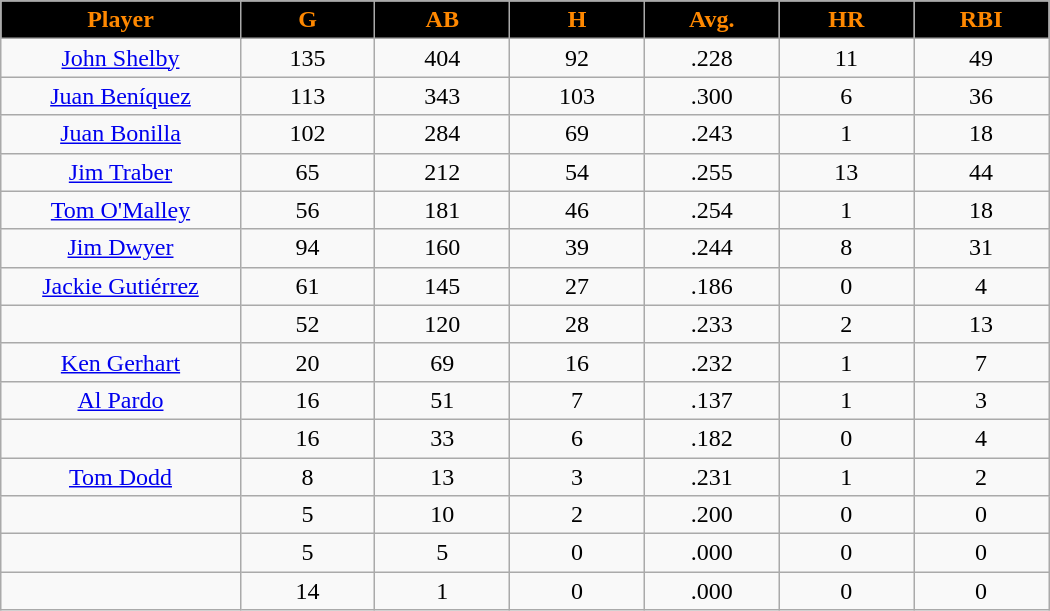<table class="wikitable sortable">
<tr>
<th style="background:black;color:#FF8800;" width="16%">Player</th>
<th style="background:black;color:#FF8800;" width="9%">G</th>
<th style="background:black;color:#FF8800;" width="9%">AB</th>
<th style="background:black;color:#FF8800;" width="9%">H</th>
<th style="background:black;color:#FF8800;" width="9%">Avg.</th>
<th style="background:black;color:#FF8800;" width="9%">HR</th>
<th style="background:black;color:#FF8800;" width="9%">RBI</th>
</tr>
<tr align="center">
<td><a href='#'>John Shelby</a></td>
<td>135</td>
<td>404</td>
<td>92</td>
<td>.228</td>
<td>11</td>
<td>49</td>
</tr>
<tr align="center">
<td><a href='#'>Juan Beníquez</a></td>
<td>113</td>
<td>343</td>
<td>103</td>
<td>.300</td>
<td>6</td>
<td>36</td>
</tr>
<tr align="center">
<td><a href='#'>Juan Bonilla</a></td>
<td>102</td>
<td>284</td>
<td>69</td>
<td>.243</td>
<td>1</td>
<td>18</td>
</tr>
<tr align="center">
<td><a href='#'>Jim Traber</a></td>
<td>65</td>
<td>212</td>
<td>54</td>
<td>.255</td>
<td>13</td>
<td>44</td>
</tr>
<tr align="center">
<td><a href='#'>Tom O'Malley</a></td>
<td>56</td>
<td>181</td>
<td>46</td>
<td>.254</td>
<td>1</td>
<td>18</td>
</tr>
<tr align="center">
<td><a href='#'>Jim Dwyer</a></td>
<td>94</td>
<td>160</td>
<td>39</td>
<td>.244</td>
<td>8</td>
<td>31</td>
</tr>
<tr align="center">
<td><a href='#'>Jackie Gutiérrez</a></td>
<td>61</td>
<td>145</td>
<td>27</td>
<td>.186</td>
<td>0</td>
<td>4</td>
</tr>
<tr align="center">
<td></td>
<td>52</td>
<td>120</td>
<td>28</td>
<td>.233</td>
<td>2</td>
<td>13</td>
</tr>
<tr align="center">
<td><a href='#'>Ken Gerhart</a></td>
<td>20</td>
<td>69</td>
<td>16</td>
<td>.232</td>
<td>1</td>
<td>7</td>
</tr>
<tr align="center">
<td><a href='#'>Al Pardo</a></td>
<td>16</td>
<td>51</td>
<td>7</td>
<td>.137</td>
<td>1</td>
<td>3</td>
</tr>
<tr align="center">
<td></td>
<td>16</td>
<td>33</td>
<td>6</td>
<td>.182</td>
<td>0</td>
<td>4</td>
</tr>
<tr align="center">
<td><a href='#'>Tom Dodd</a></td>
<td>8</td>
<td>13</td>
<td>3</td>
<td>.231</td>
<td>1</td>
<td>2</td>
</tr>
<tr align="center">
<td></td>
<td>5</td>
<td>10</td>
<td>2</td>
<td>.200</td>
<td>0</td>
<td>0</td>
</tr>
<tr align="center">
<td></td>
<td>5</td>
<td>5</td>
<td>0</td>
<td>.000</td>
<td>0</td>
<td>0</td>
</tr>
<tr align="center">
<td></td>
<td>14</td>
<td>1</td>
<td>0</td>
<td>.000</td>
<td>0</td>
<td>0</td>
</tr>
</table>
